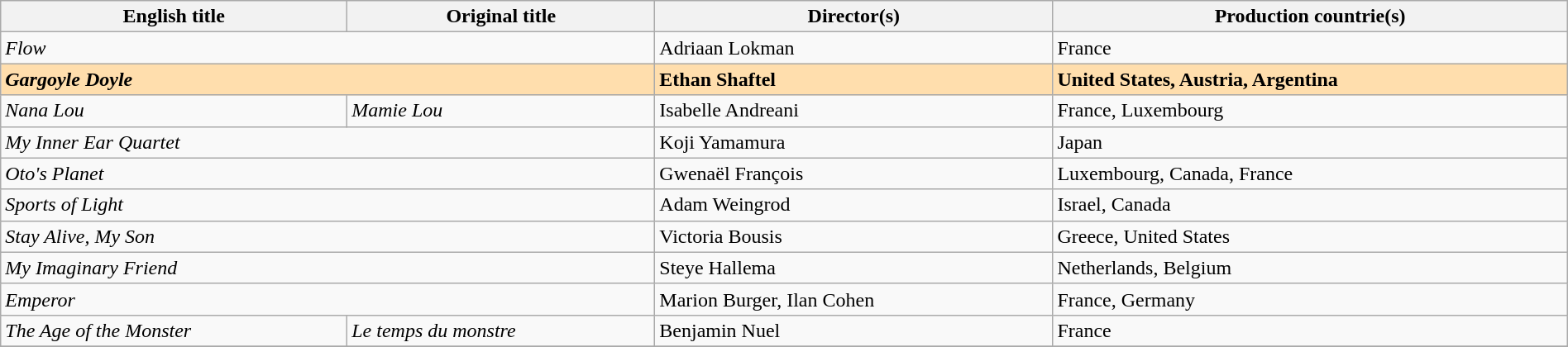<table class="sortable wikitable" style="width:100%; margin-bottom:4px" cellpadding="5">
<tr>
<th scope="col">English title</th>
<th scope="col">Original title</th>
<th scope="col">Director(s)</th>
<th scope="col">Production countrie(s)</th>
</tr>
<tr>
<td colspan="2"><em>Flow</em></td>
<td>Adriaan Lokman</td>
<td>France</td>
</tr>
<tr style="background:#FFDEAD;">
<td colspan="2"><strong><em>Gargoyle Doyle</em></strong></td>
<td><strong>Ethan Shaftel</strong></td>
<td><strong>United States, Austria, Argentina</strong></td>
</tr>
<tr>
<td><em>Nana Lou</em></td>
<td><em>Mamie Lou</em></td>
<td>Isabelle Andreani</td>
<td>France, Luxembourg</td>
</tr>
<tr>
<td colspan="2"><em>My Inner Ear Quartet</em></td>
<td>Koji Yamamura</td>
<td>Japan</td>
</tr>
<tr>
<td colspan="2"><em>Oto's Planet</em></td>
<td>Gwenaël François</td>
<td>Luxembourg, Canada, France</td>
</tr>
<tr>
<td colspan="2"><em>Sports of Light</em></td>
<td>Adam Weingrod</td>
<td>Israel, Canada</td>
</tr>
<tr>
<td colspan="2"><em>Stay Alive, My Son</em></td>
<td>Victoria Bousis</td>
<td>Greece, United States</td>
</tr>
<tr>
<td colspan="2"><em>My Imaginary Friend</em></td>
<td>Steye Hallema</td>
<td>Netherlands, Belgium</td>
</tr>
<tr>
<td colspan="2"><em>Emperor</em></td>
<td>Marion Burger, Ilan Cohen</td>
<td>France, Germany</td>
</tr>
<tr>
<td><em>The Age of the Monster</em></td>
<td><em>Le temps du monstre</em></td>
<td>Benjamin Nuel</td>
<td>France</td>
</tr>
<tr>
</tr>
</table>
